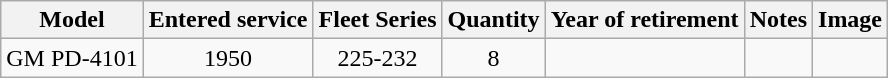<table class="wikitable" style="text-align:center">
<tr>
<th>Model</th>
<th>Entered service</th>
<th>Fleet Series</th>
<th>Quantity</th>
<th>Year of retirement</th>
<th>Notes</th>
<th>Image</th>
</tr>
<tr>
<td>GM PD-4101</td>
<td>1950</td>
<td>225-232</td>
<td>8</td>
<td></td>
<td></td>
<td></td>
</tr>
</table>
